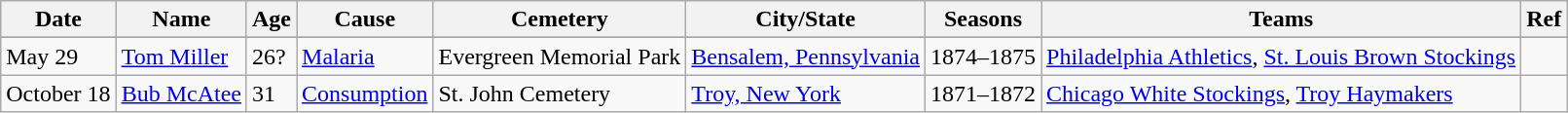<table class=wikitable>
<tr>
<th>Date</th>
<th>Name</th>
<th>Age</th>
<th>Cause</th>
<th>Cemetery</th>
<th>City/State</th>
<th>Seasons</th>
<th>Teams</th>
<th>Ref</th>
</tr>
<tr>
</tr>
<tr>
<td>May 29</td>
<td><a href='#'>Tom Miller</a></td>
<td>26?</td>
<td><a href='#'>Malaria</a></td>
<td>Evergreen Memorial Park</td>
<td><a href='#'>Bensalem, Pennsylvania</a></td>
<td>1874–1875</td>
<td><a href='#'>Philadelphia Athletics</a>, <a href='#'>St. Louis Brown Stockings</a></td>
<td></td>
</tr>
<tr>
<td>October 18</td>
<td><a href='#'>Bub McAtee</a></td>
<td>31</td>
<td><a href='#'>Consumption</a></td>
<td>St. John Cemetery</td>
<td><a href='#'>Troy, New York</a></td>
<td>1871–1872</td>
<td><a href='#'>Chicago White Stockings</a>, <a href='#'>Troy Haymakers</a></td>
<td></td>
</tr>
</table>
